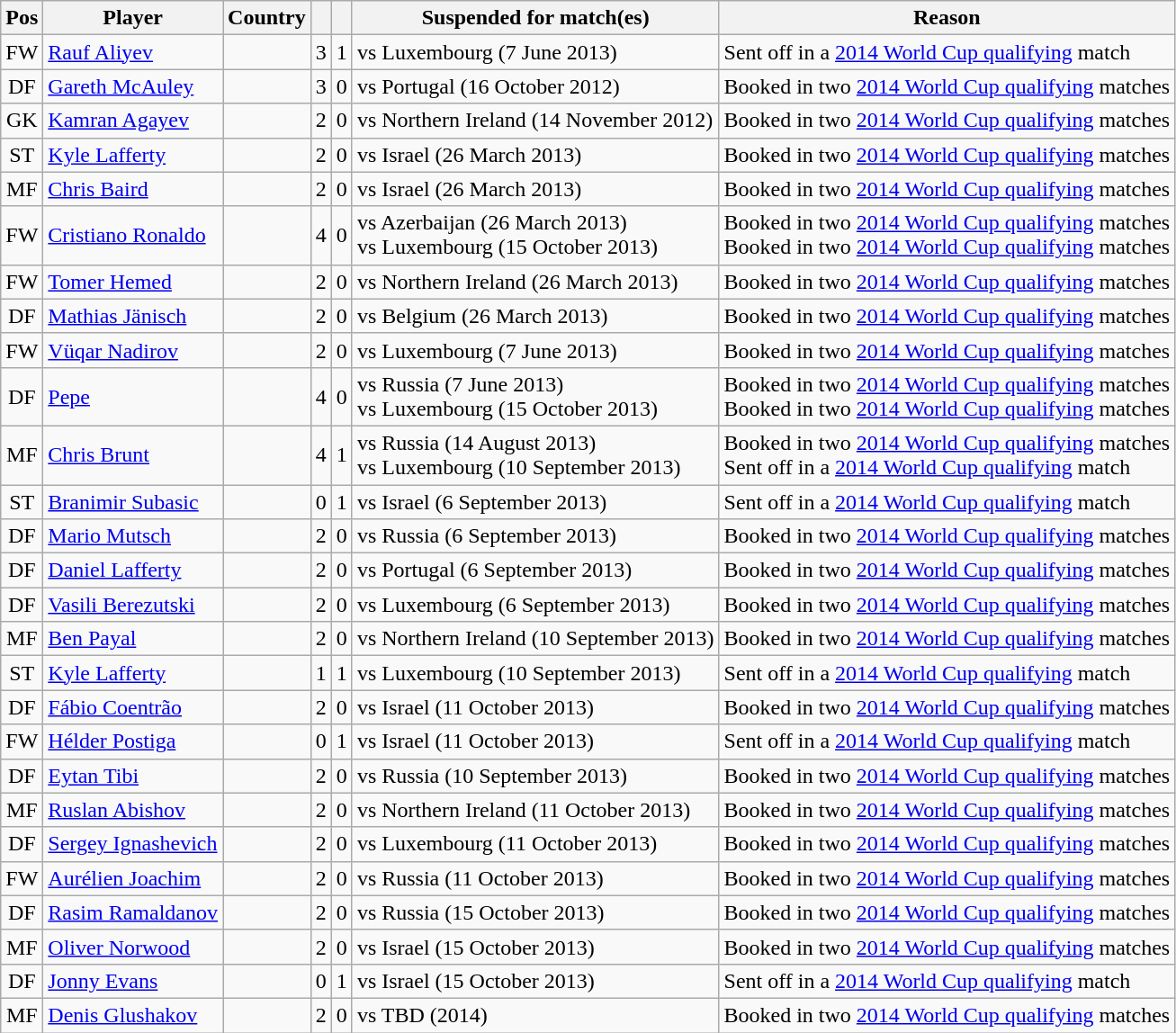<table class="wikitable" style="text-align: center;">
<tr>
<th>Pos</th>
<th>Player</th>
<th>Country</th>
<th></th>
<th></th>
<th>Suspended for match(es)</th>
<th>Reason</th>
</tr>
<tr>
<td>FW</td>
<td align="left"><a href='#'>Rauf Aliyev</a></td>
<td align="left"></td>
<td>3</td>
<td>1</td>
<td align="left">vs Luxembourg (7 June 2013)</td>
<td align="left">Sent off in a <a href='#'>2014 World Cup qualifying</a> match</td>
</tr>
<tr>
<td>DF</td>
<td align="left"><a href='#'>Gareth McAuley</a></td>
<td align="left"></td>
<td>3</td>
<td>0</td>
<td align="left">vs Portugal (16 October 2012)</td>
<td align="left">Booked in two <a href='#'>2014 World Cup qualifying</a> matches</td>
</tr>
<tr>
<td>GK</td>
<td align="left"><a href='#'>Kamran Agayev</a></td>
<td align="left"></td>
<td>2</td>
<td>0</td>
<td align="left">vs Northern Ireland (14 November 2012)</td>
<td align="left">Booked in two <a href='#'>2014 World Cup qualifying</a> matches</td>
</tr>
<tr>
<td>ST</td>
<td align="left"><a href='#'>Kyle Lafferty</a></td>
<td align="left"></td>
<td>2</td>
<td>0</td>
<td align="left">vs Israel (26 March 2013)</td>
<td align="left">Booked in two <a href='#'>2014 World Cup qualifying</a> matches</td>
</tr>
<tr>
<td>MF</td>
<td align="left"><a href='#'>Chris Baird</a></td>
<td align="left"></td>
<td>2</td>
<td>0</td>
<td align="left">vs Israel (26 March 2013)</td>
<td align="left">Booked in two <a href='#'>2014 World Cup qualifying</a> matches</td>
</tr>
<tr>
<td>FW</td>
<td align="left"><a href='#'>Cristiano Ronaldo</a></td>
<td align="left"></td>
<td>4</td>
<td>0</td>
<td align="left">vs Azerbaijan (26 March 2013)<br>vs Luxembourg (15 October 2013)</td>
<td align="left">Booked in two <a href='#'>2014 World Cup qualifying</a> matches<br>Booked in two <a href='#'>2014 World Cup qualifying</a> matches</td>
</tr>
<tr>
<td>FW</td>
<td align="left"><a href='#'>Tomer Hemed</a></td>
<td align="left"></td>
<td>2</td>
<td>0</td>
<td align="left">vs Northern Ireland (26 March 2013)</td>
<td align="left">Booked in two <a href='#'>2014 World Cup qualifying</a> matches</td>
</tr>
<tr>
<td>DF</td>
<td align="left"><a href='#'>Mathias Jänisch</a></td>
<td align="left"></td>
<td>2</td>
<td>0</td>
<td align="left">vs Belgium (26 March 2013)</td>
<td align="left">Booked in two <a href='#'>2014 World Cup qualifying</a> matches</td>
</tr>
<tr>
<td>FW</td>
<td align="left"><a href='#'>Vüqar Nadirov</a></td>
<td align="left"></td>
<td>2</td>
<td>0</td>
<td align="left">vs Luxembourg (7 June 2013)</td>
<td align="left">Booked in two <a href='#'>2014 World Cup qualifying</a> matches</td>
</tr>
<tr>
<td>DF</td>
<td align="left"><a href='#'>Pepe</a></td>
<td align="left"></td>
<td>4</td>
<td>0</td>
<td align="left">vs Russia (7 June 2013)<br>vs Luxembourg (15 October 2013)</td>
<td align="left">Booked in two <a href='#'>2014 World Cup qualifying</a> matches<br>Booked in two <a href='#'>2014 World Cup qualifying</a> matches</td>
</tr>
<tr>
<td>MF</td>
<td align="left"><a href='#'>Chris Brunt</a></td>
<td align="left"></td>
<td>4</td>
<td>1</td>
<td align="left">vs Russia (14 August 2013)<br>vs Luxembourg (10 September 2013)</td>
<td align="left">Booked in two <a href='#'>2014 World Cup qualifying</a> matches<br>Sent off in a <a href='#'>2014 World Cup qualifying</a> match</td>
</tr>
<tr>
<td>ST</td>
<td align="left"><a href='#'>Branimir Subasic</a></td>
<td align="left"></td>
<td>0</td>
<td>1</td>
<td align="left">vs Israel (6 September 2013)</td>
<td align="left">Sent off in a <a href='#'>2014 World Cup qualifying</a> match</td>
</tr>
<tr>
<td>DF</td>
<td align="left"><a href='#'>Mario Mutsch</a></td>
<td align="left"></td>
<td>2</td>
<td>0</td>
<td align="left">vs Russia (6 September 2013)</td>
<td align="left">Booked in two <a href='#'>2014 World Cup qualifying</a> matches</td>
</tr>
<tr>
<td>DF</td>
<td align="left"><a href='#'>Daniel Lafferty</a></td>
<td align="left"></td>
<td>2</td>
<td>0</td>
<td align="left">vs Portugal (6 September 2013)</td>
<td align="left">Booked in two <a href='#'>2014 World Cup qualifying</a> matches</td>
</tr>
<tr>
<td>DF</td>
<td align="left"><a href='#'>Vasili Berezutski</a></td>
<td align="left"></td>
<td>2</td>
<td>0</td>
<td align="left">vs Luxembourg (6 September 2013)</td>
<td align="left">Booked in two <a href='#'>2014 World Cup qualifying</a> matches</td>
</tr>
<tr>
<td>MF</td>
<td align="left"><a href='#'>Ben Payal</a></td>
<td align="left"></td>
<td>2</td>
<td>0</td>
<td align="left">vs Northern Ireland (10 September 2013)</td>
<td align="left">Booked in two <a href='#'>2014 World Cup qualifying</a> matches</td>
</tr>
<tr>
<td>ST</td>
<td align="left"><a href='#'>Kyle Lafferty</a></td>
<td align="left"></td>
<td>1</td>
<td>1</td>
<td align="left">vs Luxembourg (10 September 2013)</td>
<td align="left">Sent off in a <a href='#'>2014 World Cup qualifying</a> match</td>
</tr>
<tr>
<td>DF</td>
<td align="left"><a href='#'>Fábio Coentrão</a></td>
<td align="left"></td>
<td>2</td>
<td>0</td>
<td align="left">vs Israel (11 October 2013)</td>
<td align="left">Booked in two <a href='#'>2014 World Cup qualifying</a> matches</td>
</tr>
<tr>
<td>FW</td>
<td align="left"><a href='#'>Hélder Postiga</a></td>
<td align="left"></td>
<td>0</td>
<td>1</td>
<td align="left">vs Israel (11 October 2013)</td>
<td align="left">Sent off in a <a href='#'>2014 World Cup qualifying</a> match</td>
</tr>
<tr>
<td>DF</td>
<td align="left"><a href='#'>Eytan Tibi</a></td>
<td align="left"></td>
<td>2</td>
<td>0</td>
<td align="left">vs Russia (10 September 2013)</td>
<td align="left">Booked in two <a href='#'>2014 World Cup qualifying</a> matches</td>
</tr>
<tr>
<td>MF</td>
<td align="left"><a href='#'>Ruslan Abishov</a></td>
<td align="left"></td>
<td>2</td>
<td>0</td>
<td align="left">vs Northern Ireland (11 October 2013)</td>
<td align="left">Booked in two <a href='#'>2014 World Cup qualifying</a> matches</td>
</tr>
<tr>
<td>DF</td>
<td align="left"><a href='#'>Sergey Ignashevich</a></td>
<td align="left"></td>
<td>2</td>
<td>0</td>
<td align="left">vs Luxembourg (11 October 2013)</td>
<td align="left">Booked in two <a href='#'>2014 World Cup qualifying</a> matches</td>
</tr>
<tr>
<td>FW</td>
<td align="left"><a href='#'>Aurélien Joachim</a></td>
<td align="left"></td>
<td>2</td>
<td>0</td>
<td align="left">vs Russia (11 October 2013)</td>
<td align="left">Booked in two <a href='#'>2014 World Cup qualifying</a> matches</td>
</tr>
<tr>
<td>DF</td>
<td align="left"><a href='#'>Rasim Ramaldanov</a></td>
<td align="left"></td>
<td>2</td>
<td>0</td>
<td align="left">vs Russia (15 October 2013)</td>
<td align="left">Booked in two <a href='#'>2014 World Cup qualifying</a> matches</td>
</tr>
<tr>
<td>MF</td>
<td align="left"><a href='#'>Oliver Norwood</a></td>
<td align="left"></td>
<td>2</td>
<td>0</td>
<td align="left">vs Israel (15 October 2013)</td>
<td align="left">Booked in two <a href='#'>2014 World Cup qualifying</a> matches</td>
</tr>
<tr>
<td>DF</td>
<td align="left"><a href='#'>Jonny Evans</a></td>
<td align="left"></td>
<td>0</td>
<td>1</td>
<td align="left">vs Israel (15 October 2013)</td>
<td align="left">Sent off in a <a href='#'>2014 World Cup qualifying</a> match</td>
</tr>
<tr>
<td>MF</td>
<td align="left"><a href='#'>Denis Glushakov</a></td>
<td align="left"></td>
<td>2</td>
<td>0</td>
<td align="left">vs TBD (2014)</td>
<td align="left">Booked in two <a href='#'>2014 World Cup qualifying</a> matches</td>
</tr>
</table>
